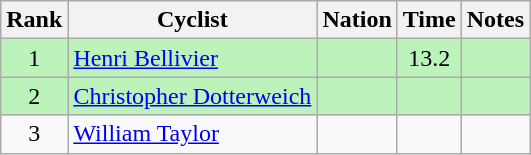<table class="wikitable sortable" style="text-align:center">
<tr>
<th>Rank</th>
<th>Cyclist</th>
<th>Nation</th>
<th>Time</th>
<th>Notes</th>
</tr>
<tr bgcolor=bbf3bb>
<td>1</td>
<td align=left><a href='#'>Henri Bellivier</a></td>
<td align=left></td>
<td>13.2</td>
<td></td>
</tr>
<tr bgcolor=bbf3bb>
<td>2</td>
<td align=left><a href='#'>Christopher Dotterweich</a></td>
<td align=left></td>
<td></td>
<td></td>
</tr>
<tr>
<td>3</td>
<td align=left><a href='#'>William Taylor</a></td>
<td align=left></td>
<td></td>
<td></td>
</tr>
</table>
